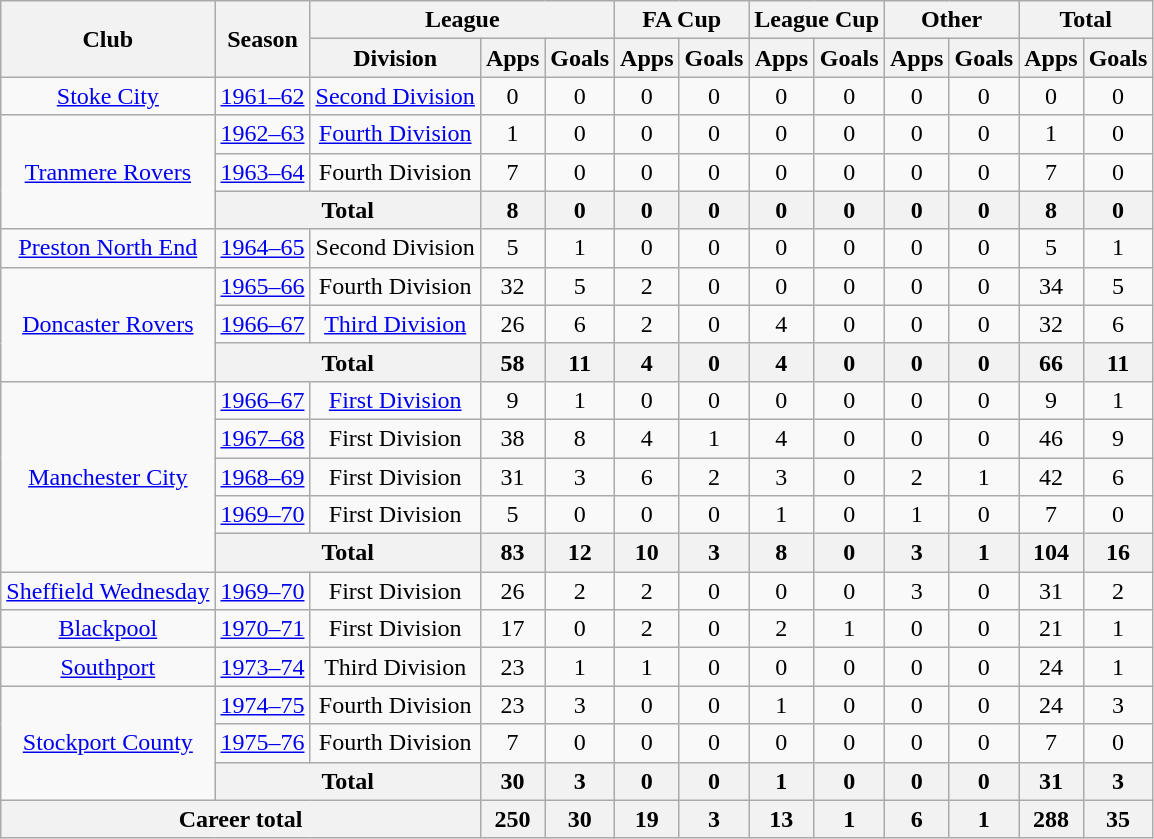<table class="wikitable" style="text-align: center;">
<tr>
<th rowspan="2">Club</th>
<th rowspan="2">Season</th>
<th colspan="3">League</th>
<th colspan="2">FA Cup</th>
<th colspan="2">League Cup</th>
<th colspan="2">Other</th>
<th colspan="2">Total</th>
</tr>
<tr>
<th>Division</th>
<th>Apps</th>
<th>Goals</th>
<th>Apps</th>
<th>Goals</th>
<th>Apps</th>
<th>Goals</th>
<th>Apps</th>
<th>Goals</th>
<th>Apps</th>
<th>Goals</th>
</tr>
<tr>
<td><a href='#'>Stoke City</a></td>
<td><a href='#'>1961–62</a></td>
<td><a href='#'>Second Division</a></td>
<td>0</td>
<td>0</td>
<td>0</td>
<td>0</td>
<td>0</td>
<td>0</td>
<td>0</td>
<td>0</td>
<td>0</td>
<td>0</td>
</tr>
<tr>
<td rowspan=3><a href='#'>Tranmere Rovers</a></td>
<td><a href='#'>1962–63</a></td>
<td><a href='#'>Fourth Division</a></td>
<td>1</td>
<td>0</td>
<td>0</td>
<td>0</td>
<td>0</td>
<td>0</td>
<td>0</td>
<td>0</td>
<td>1</td>
<td>0</td>
</tr>
<tr>
<td><a href='#'>1963–64</a></td>
<td>Fourth Division</td>
<td>7</td>
<td>0</td>
<td>0</td>
<td>0</td>
<td>0</td>
<td>0</td>
<td>0</td>
<td>0</td>
<td>7</td>
<td>0</td>
</tr>
<tr>
<th colspan=2>Total</th>
<th>8</th>
<th>0</th>
<th>0</th>
<th>0</th>
<th>0</th>
<th>0</th>
<th>0</th>
<th>0</th>
<th>8</th>
<th>0</th>
</tr>
<tr>
<td><a href='#'>Preston North End</a></td>
<td><a href='#'>1964–65</a></td>
<td>Second Division</td>
<td>5</td>
<td>1</td>
<td>0</td>
<td>0</td>
<td>0</td>
<td>0</td>
<td>0</td>
<td>0</td>
<td>5</td>
<td>1</td>
</tr>
<tr>
<td rowspan=3><a href='#'>Doncaster Rovers</a></td>
<td><a href='#'>1965–66</a></td>
<td>Fourth Division</td>
<td>32</td>
<td>5</td>
<td>2</td>
<td>0</td>
<td>0</td>
<td>0</td>
<td>0</td>
<td>0</td>
<td>34</td>
<td>5</td>
</tr>
<tr>
<td><a href='#'>1966–67</a></td>
<td><a href='#'>Third Division</a></td>
<td>26</td>
<td>6</td>
<td>2</td>
<td>0</td>
<td>4</td>
<td>0</td>
<td>0</td>
<td>0</td>
<td>32</td>
<td>6</td>
</tr>
<tr>
<th colspan=2>Total</th>
<th>58</th>
<th>11</th>
<th>4</th>
<th>0</th>
<th>4</th>
<th>0</th>
<th>0</th>
<th>0</th>
<th>66</th>
<th>11</th>
</tr>
<tr>
<td rowspan=5><a href='#'>Manchester City</a></td>
<td><a href='#'>1966–67</a></td>
<td><a href='#'>First Division</a></td>
<td>9</td>
<td>1</td>
<td>0</td>
<td>0</td>
<td>0</td>
<td>0</td>
<td>0</td>
<td>0</td>
<td>9</td>
<td>1</td>
</tr>
<tr>
<td><a href='#'>1967–68</a></td>
<td>First Division</td>
<td>38</td>
<td>8</td>
<td>4</td>
<td>1</td>
<td>4</td>
<td>0</td>
<td>0</td>
<td>0</td>
<td>46</td>
<td>9</td>
</tr>
<tr>
<td><a href='#'>1968–69</a></td>
<td>First Division</td>
<td>31</td>
<td>3</td>
<td>6</td>
<td>2</td>
<td>3</td>
<td>0</td>
<td>2</td>
<td>1</td>
<td>42</td>
<td>6</td>
</tr>
<tr>
<td><a href='#'>1969–70</a></td>
<td>First Division</td>
<td>5</td>
<td>0</td>
<td>0</td>
<td>0</td>
<td>1</td>
<td>0</td>
<td>1</td>
<td>0</td>
<td>7</td>
<td>0</td>
</tr>
<tr>
<th colspan=2>Total</th>
<th>83</th>
<th>12</th>
<th>10</th>
<th>3</th>
<th>8</th>
<th>0</th>
<th>3</th>
<th>1</th>
<th>104</th>
<th>16</th>
</tr>
<tr>
<td><a href='#'>Sheffield Wednesday</a></td>
<td><a href='#'>1969–70</a></td>
<td>First Division</td>
<td>26</td>
<td>2</td>
<td>2</td>
<td>0</td>
<td>0</td>
<td>0</td>
<td>3</td>
<td>0</td>
<td>31</td>
<td>2</td>
</tr>
<tr>
<td><a href='#'>Blackpool</a></td>
<td><a href='#'>1970–71</a></td>
<td>First Division</td>
<td>17</td>
<td>0</td>
<td>2</td>
<td>0</td>
<td>2</td>
<td>1</td>
<td>0</td>
<td>0</td>
<td>21</td>
<td>1</td>
</tr>
<tr>
<td><a href='#'>Southport</a></td>
<td><a href='#'>1973–74</a></td>
<td>Third Division</td>
<td>23</td>
<td>1</td>
<td>1</td>
<td>0</td>
<td>0</td>
<td>0</td>
<td>0</td>
<td>0</td>
<td>24</td>
<td>1</td>
</tr>
<tr>
<td rowspan=3><a href='#'>Stockport County</a></td>
<td><a href='#'>1974–75</a></td>
<td>Fourth Division</td>
<td>23</td>
<td>3</td>
<td>0</td>
<td>0</td>
<td>1</td>
<td>0</td>
<td>0</td>
<td>0</td>
<td>24</td>
<td>3</td>
</tr>
<tr>
<td><a href='#'>1975–76</a></td>
<td>Fourth Division</td>
<td>7</td>
<td>0</td>
<td>0</td>
<td>0</td>
<td>0</td>
<td>0</td>
<td>0</td>
<td>0</td>
<td>7</td>
<td>0</td>
</tr>
<tr>
<th colspan=2>Total</th>
<th>30</th>
<th>3</th>
<th>0</th>
<th>0</th>
<th>1</th>
<th>0</th>
<th>0</th>
<th>0</th>
<th>31</th>
<th>3</th>
</tr>
<tr>
<th colspan="3">Career total</th>
<th>250</th>
<th>30</th>
<th>19</th>
<th>3</th>
<th>13</th>
<th>1</th>
<th>6</th>
<th>1</th>
<th>288</th>
<th>35</th>
</tr>
</table>
